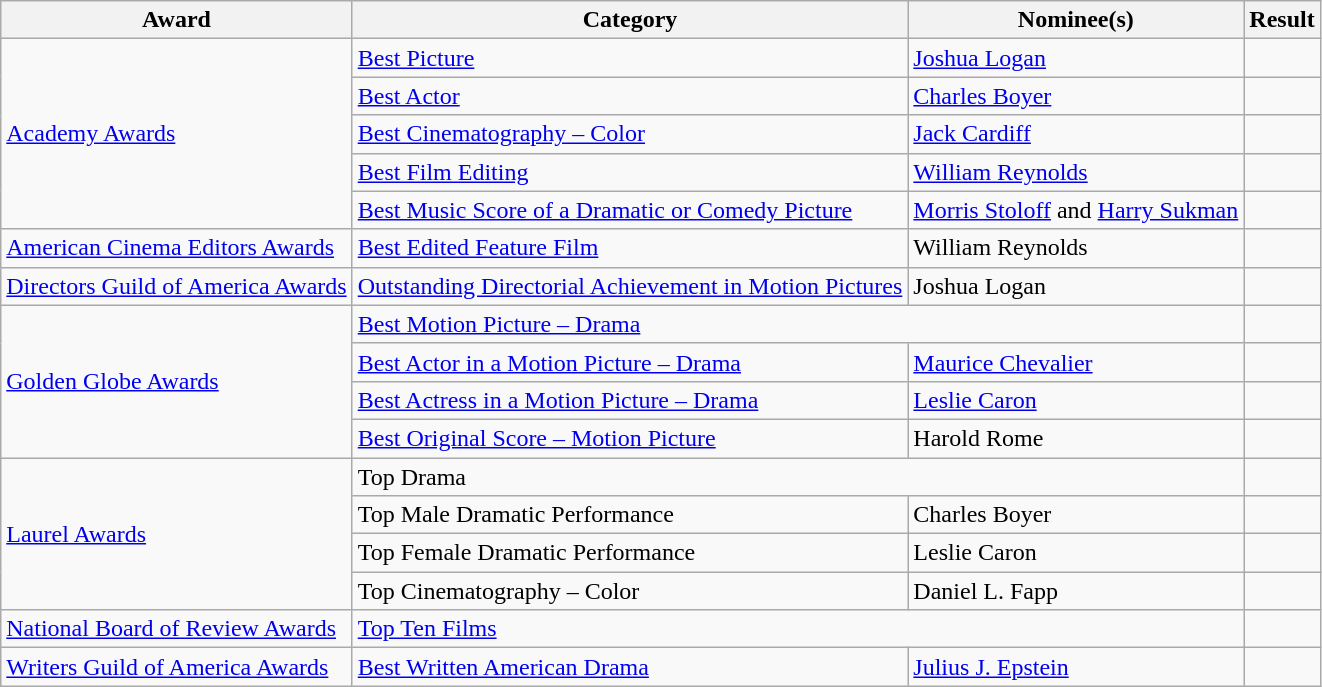<table class="wikitable plainrowheaders">
<tr>
<th>Award</th>
<th>Category</th>
<th>Nominee(s)</th>
<th>Result</th>
</tr>
<tr>
<td rowspan="5"><a href='#'>Academy Awards</a></td>
<td><a href='#'>Best Picture</a></td>
<td><a href='#'>Joshua Logan</a></td>
<td></td>
</tr>
<tr>
<td><a href='#'>Best Actor</a></td>
<td><a href='#'>Charles Boyer</a></td>
<td></td>
</tr>
<tr>
<td><a href='#'>Best Cinematography – Color</a></td>
<td><a href='#'>Jack Cardiff</a></td>
<td></td>
</tr>
<tr>
<td><a href='#'>Best Film Editing</a></td>
<td><a href='#'>William Reynolds</a></td>
<td></td>
</tr>
<tr>
<td><a href='#'>Best Music Score of a Dramatic or Comedy Picture</a></td>
<td><a href='#'>Morris Stoloff</a> and <a href='#'>Harry Sukman</a></td>
<td></td>
</tr>
<tr>
<td><a href='#'>American Cinema Editors Awards</a></td>
<td><a href='#'>Best Edited Feature Film</a></td>
<td>William Reynolds</td>
<td></td>
</tr>
<tr>
<td><a href='#'>Directors Guild of America Awards</a></td>
<td><a href='#'>Outstanding Directorial Achievement in Motion Pictures</a></td>
<td>Joshua Logan</td>
<td></td>
</tr>
<tr>
<td rowspan="4"><a href='#'>Golden Globe Awards</a></td>
<td colspan="2"><a href='#'>Best Motion Picture – Drama</a></td>
<td></td>
</tr>
<tr>
<td><a href='#'>Best Actor in a Motion Picture – Drama</a></td>
<td><a href='#'>Maurice Chevalier</a></td>
<td></td>
</tr>
<tr>
<td><a href='#'>Best Actress in a Motion Picture – Drama</a></td>
<td><a href='#'>Leslie Caron</a></td>
<td></td>
</tr>
<tr>
<td><a href='#'>Best Original Score – Motion Picture</a></td>
<td>Harold Rome</td>
<td></td>
</tr>
<tr>
<td rowspan="4"><a href='#'>Laurel Awards</a></td>
<td colspan="2">Top Drama</td>
<td></td>
</tr>
<tr>
<td>Top Male Dramatic Performance</td>
<td>Charles Boyer</td>
<td></td>
</tr>
<tr>
<td>Top Female Dramatic Performance</td>
<td>Leslie Caron</td>
<td></td>
</tr>
<tr>
<td>Top Cinematography – Color</td>
<td>Daniel L. Fapp</td>
<td></td>
</tr>
<tr>
<td><a href='#'>National Board of Review Awards</a></td>
<td colspan="2"><a href='#'>Top Ten Films</a></td>
<td></td>
</tr>
<tr>
<td><a href='#'>Writers Guild of America Awards</a></td>
<td><a href='#'>Best Written American Drama</a></td>
<td><a href='#'>Julius J. Epstein</a></td>
<td></td>
</tr>
</table>
